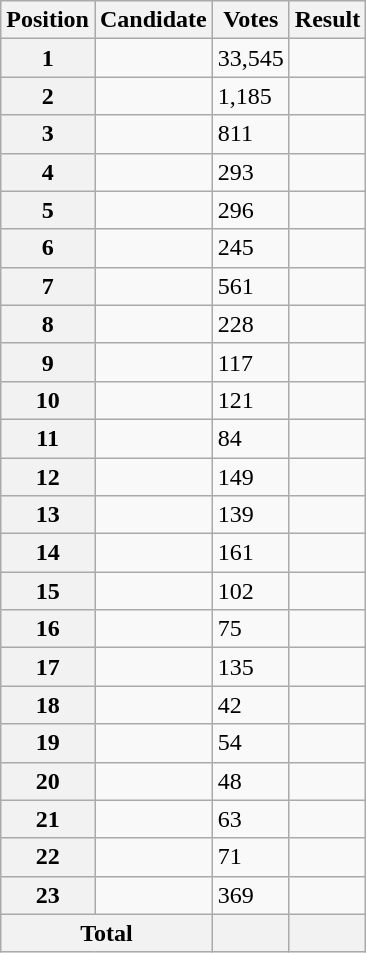<table class="wikitable sortable col3right">
<tr>
<th scope="col">Position</th>
<th scope="col">Candidate</th>
<th scope="col">Votes</th>
<th scope="col">Result</th>
</tr>
<tr>
<th scope="row">1</th>
<td></td>
<td>33,545</td>
<td></td>
</tr>
<tr>
<th scope="row">2</th>
<td></td>
<td>1,185</td>
<td></td>
</tr>
<tr>
<th scope="row">3</th>
<td></td>
<td>811</td>
<td></td>
</tr>
<tr>
<th scope="row">4</th>
<td></td>
<td>293</td>
<td></td>
</tr>
<tr>
<th scope="row">5</th>
<td></td>
<td>296</td>
<td></td>
</tr>
<tr>
<th scope="row">6</th>
<td></td>
<td>245</td>
<td></td>
</tr>
<tr>
<th scope="row">7</th>
<td></td>
<td>561</td>
<td></td>
</tr>
<tr>
<th scope="row">8</th>
<td></td>
<td>228</td>
<td></td>
</tr>
<tr>
<th scope="row">9</th>
<td></td>
<td>117</td>
<td></td>
</tr>
<tr>
<th scope="row">10</th>
<td></td>
<td>121</td>
<td></td>
</tr>
<tr>
<th scope="row">11</th>
<td></td>
<td>84</td>
<td></td>
</tr>
<tr>
<th scope="row">12</th>
<td></td>
<td>149</td>
<td></td>
</tr>
<tr>
<th scope="row">13</th>
<td></td>
<td>139</td>
<td></td>
</tr>
<tr>
<th scope="row">14</th>
<td></td>
<td>161</td>
<td></td>
</tr>
<tr>
<th scope="row">15</th>
<td></td>
<td>102</td>
<td></td>
</tr>
<tr>
<th scope="row">16</th>
<td></td>
<td>75</td>
<td></td>
</tr>
<tr>
<th scope="row">17</th>
<td></td>
<td>135</td>
<td></td>
</tr>
<tr>
<th scope="row">18</th>
<td></td>
<td>42</td>
<td></td>
</tr>
<tr>
<th scope="row">19</th>
<td></td>
<td>54</td>
<td></td>
</tr>
<tr>
<th scope="row">20</th>
<td></td>
<td>48</td>
<td></td>
</tr>
<tr>
<th scope="row">21</th>
<td></td>
<td>63</td>
<td></td>
</tr>
<tr>
<th scope="row">22</th>
<td></td>
<td>71</td>
<td></td>
</tr>
<tr>
<th scope="row">23</th>
<td></td>
<td>369</td>
<td></td>
</tr>
<tr class="sortbottom">
<th scope="row" colspan="2">Total</th>
<th></th>
<th></th>
</tr>
</table>
